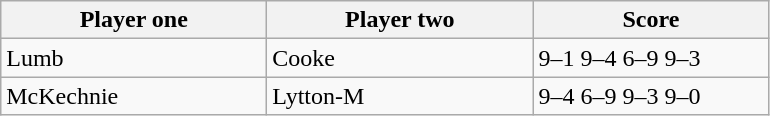<table class="wikitable">
<tr>
<th width=170>Player one</th>
<th width=170>Player two</th>
<th width=150>Score</th>
</tr>
<tr>
<td> Lumb</td>
<td> Cooke</td>
<td>9–1 9–4 6–9 9–3</td>
</tr>
<tr>
<td> McKechnie</td>
<td> Lytton-M</td>
<td>9–4 6–9 9–3 9–0</td>
</tr>
</table>
